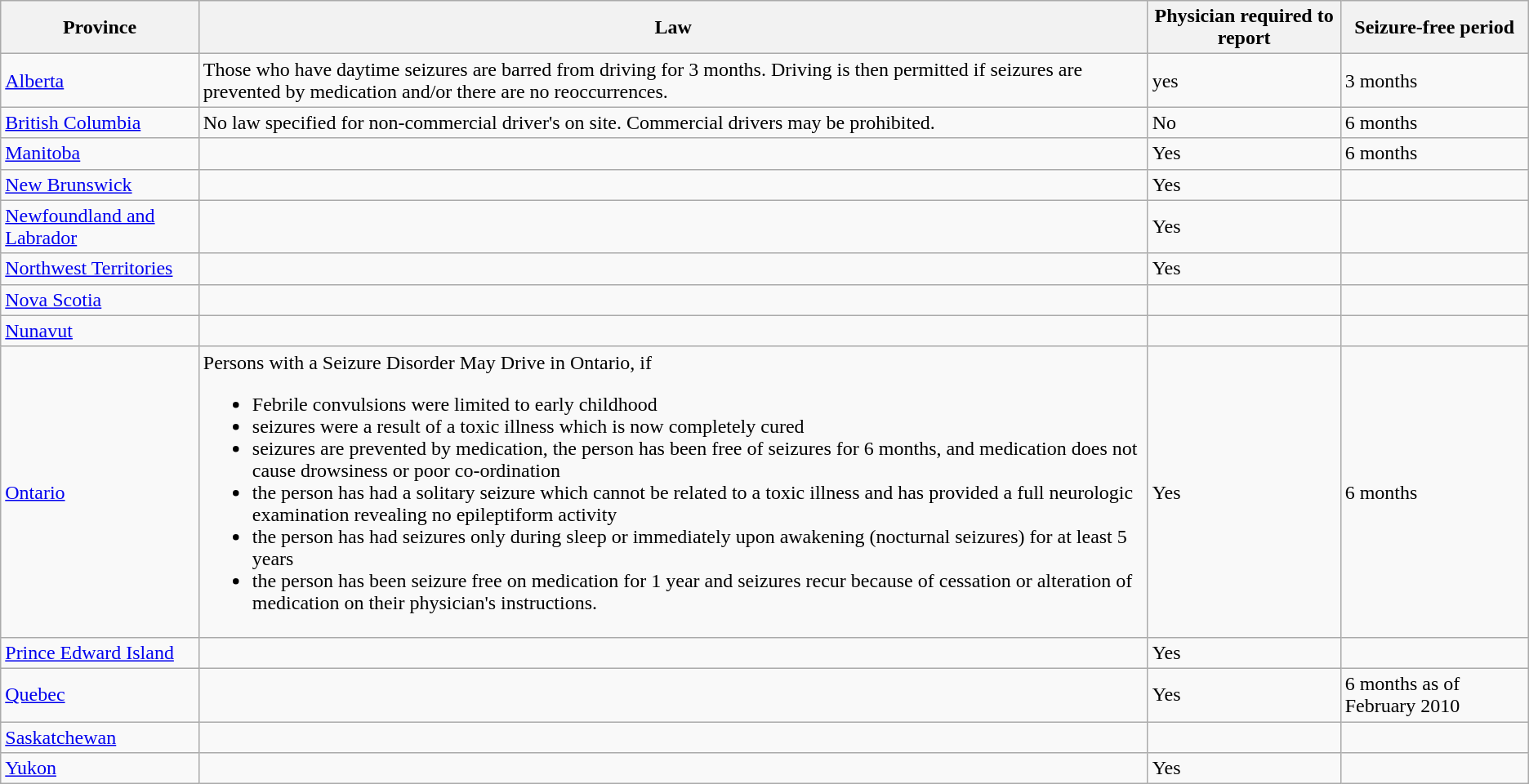<table class="wikitable sortable mw-collapsible mw-collapsed">
<tr>
<th>Province</th>
<th>Law</th>
<th>Physician required to report</th>
<th>Seizure-free period</th>
</tr>
<tr>
<td><a href='#'>Alberta</a></td>
<td>Those who have daytime seizures are barred from driving for 3 months. Driving is then permitted if seizures are prevented by medication and/or there are no reoccurrences.</td>
<td>yes</td>
<td>3 months</td>
</tr>
<tr>
<td><a href='#'>British Columbia</a></td>
<td>No law specified for non-commercial driver's on site. Commercial drivers may be prohibited.</td>
<td>No</td>
<td>6 months</td>
</tr>
<tr>
<td><a href='#'>Manitoba</a></td>
<td></td>
<td>Yes</td>
<td>6 months</td>
</tr>
<tr>
<td><a href='#'>New Brunswick</a></td>
<td></td>
<td>Yes</td>
<td></td>
</tr>
<tr>
<td><a href='#'>Newfoundland and Labrador</a></td>
<td></td>
<td>Yes</td>
<td></td>
</tr>
<tr>
<td><a href='#'>Northwest Territories</a></td>
<td></td>
<td>Yes</td>
<td></td>
</tr>
<tr>
<td><a href='#'>Nova Scotia</a></td>
<td></td>
<td></td>
<td></td>
</tr>
<tr>
<td><a href='#'>Nunavut</a></td>
<td></td>
<td></td>
<td></td>
</tr>
<tr>
<td><a href='#'>Ontario</a></td>
<td>Persons with a Seizure Disorder May Drive in Ontario, if<br><ul><li>Febrile convulsions were limited to early childhood</li><li>seizures were a result of a toxic illness which is now completely cured</li><li>seizures are prevented by medication, the person has been free of seizures for 6 months, and medication does not cause drowsiness or poor co-ordination</li><li>the person has had a solitary seizure which cannot be related to a toxic illness and has provided a full neurologic examination revealing no epileptiform activity</li><li>the person has had seizures only during sleep or immediately upon awakening (nocturnal seizures) for at least 5 years</li><li>the person has been seizure free on medication for 1 year and seizures recur because of cessation or alteration of medication on their physician's instructions.</li></ul></td>
<td>Yes</td>
<td>6 months</td>
</tr>
<tr>
<td><a href='#'>Prince Edward Island</a></td>
<td></td>
<td>Yes</td>
<td></td>
</tr>
<tr>
<td><a href='#'>Quebec</a></td>
<td></td>
<td>Yes</td>
<td>6 months as of February 2010</td>
</tr>
<tr>
<td><a href='#'>Saskatchewan</a></td>
<td></td>
<td></td>
<td></td>
</tr>
<tr>
<td><a href='#'>Yukon</a></td>
<td></td>
<td>Yes</td>
<td></td>
</tr>
</table>
